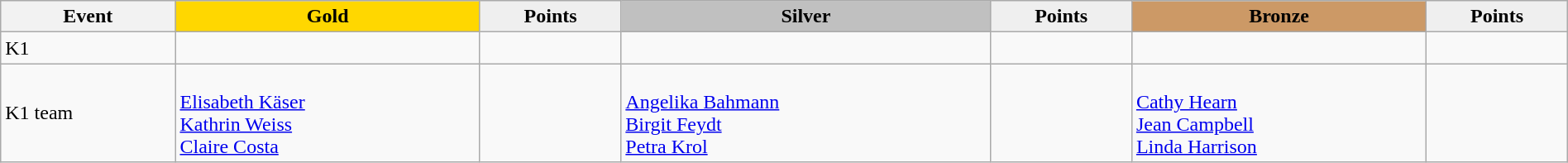<table class="wikitable" width=100%>
<tr>
<th>Event</th>
<td align=center bgcolor="gold"><strong>Gold</strong></td>
<td align=center bgcolor="EFEFEF"><strong>Points</strong></td>
<td align=center bgcolor="silver"><strong>Silver</strong></td>
<td align=center bgcolor="EFEFEF"><strong>Points</strong></td>
<td align=center bgcolor="CC9966"><strong>Bronze</strong></td>
<td align=center bgcolor="EFEFEF"><strong>Points</strong></td>
</tr>
<tr>
<td>K1</td>
<td></td>
<td></td>
<td></td>
<td></td>
<td></td>
<td></td>
</tr>
<tr>
<td>K1 team</td>
<td><br><a href='#'>Elisabeth Käser</a><br><a href='#'>Kathrin Weiss</a><br><a href='#'>Claire Costa</a></td>
<td></td>
<td><br><a href='#'>Angelika Bahmann</a><br><a href='#'>Birgit Feydt</a><br><a href='#'>Petra Krol</a></td>
<td></td>
<td><br><a href='#'>Cathy Hearn</a><br><a href='#'>Jean Campbell</a><br><a href='#'>Linda Harrison</a></td>
<td></td>
</tr>
</table>
